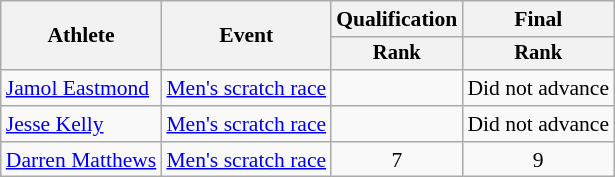<table class="wikitable" style="font-size:90%;">
<tr>
<th rowspan=2>Athlete</th>
<th rowspan=2>Event</th>
<th>Qualification</th>
<th>Final</th>
</tr>
<tr style="font-size:95%">
<th>Rank</th>
<th>Rank</th>
</tr>
<tr align=center>
<td align=left><a href='#'>Jamol Eastmond</a></td>
<td align=left><a href='#'>Men's scratch race</a></td>
<td></td>
<td>Did not advance</td>
</tr>
<tr align=center>
<td align=left><a href='#'>Jesse Kelly</a></td>
<td align=left><a href='#'>Men's scratch race</a></td>
<td></td>
<td>Did not advance</td>
</tr>
<tr align=center>
<td align=left><a href='#'>Darren Matthews</a></td>
<td align=left><a href='#'>Men's scratch race</a></td>
<td>7</td>
<td>9</td>
</tr>
</table>
